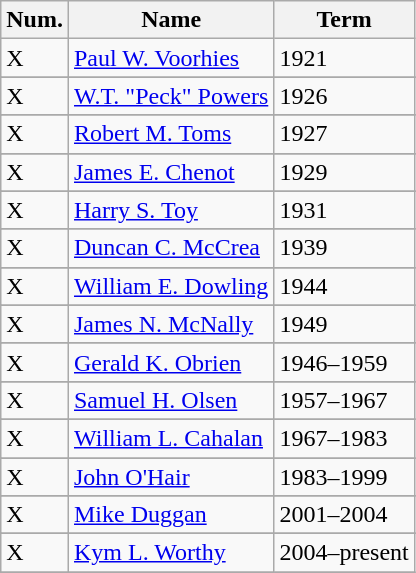<table class="wikitable">
<tr>
<th>Num.</th>
<th>Name</th>
<th>Term</th>
</tr>
<tr>
<td>X</td>
<td><a href='#'>Paul W. Voorhies</a></td>
<td>1921</td>
</tr>
<tr>
</tr>
<tr>
<td>X</td>
<td><a href='#'>W.T. "Peck" Powers</a></td>
<td>1926</td>
</tr>
<tr>
</tr>
<tr>
<td>X</td>
<td><a href='#'>Robert M. Toms</a></td>
<td>1927</td>
</tr>
<tr>
</tr>
<tr>
<td>X</td>
<td><a href='#'>James E. Chenot</a></td>
<td>1929</td>
</tr>
<tr>
</tr>
<tr>
<td>X</td>
<td><a href='#'>Harry S. Toy</a></td>
<td>1931</td>
</tr>
<tr>
</tr>
<tr>
<td>X</td>
<td><a href='#'>Duncan C. McCrea</a></td>
<td>1939</td>
</tr>
<tr>
</tr>
<tr>
<td>X</td>
<td><a href='#'>William E. Dowling</a></td>
<td>1944</td>
</tr>
<tr>
</tr>
<tr>
<td>X</td>
<td><a href='#'>James N. McNally</a></td>
<td>1949</td>
</tr>
<tr>
</tr>
<tr>
<td>X</td>
<td><a href='#'>Gerald K. Obrien</a></td>
<td>1946–1959</td>
</tr>
<tr>
</tr>
<tr>
<td>X</td>
<td><a href='#'>Samuel H. Olsen</a></td>
<td>1957–1967</td>
</tr>
<tr>
</tr>
<tr>
<td>X</td>
<td><a href='#'>William L. Cahalan</a></td>
<td>1967–1983</td>
</tr>
<tr>
</tr>
<tr>
<td>X</td>
<td><a href='#'>John O'Hair</a></td>
<td>1983–1999</td>
</tr>
<tr>
</tr>
<tr>
<td>X</td>
<td><a href='#'>Mike Duggan</a></td>
<td>2001–2004</td>
</tr>
<tr>
</tr>
<tr>
<td>X</td>
<td><a href='#'>Kym L. Worthy</a></td>
<td>2004–present</td>
</tr>
<tr>
</tr>
</table>
